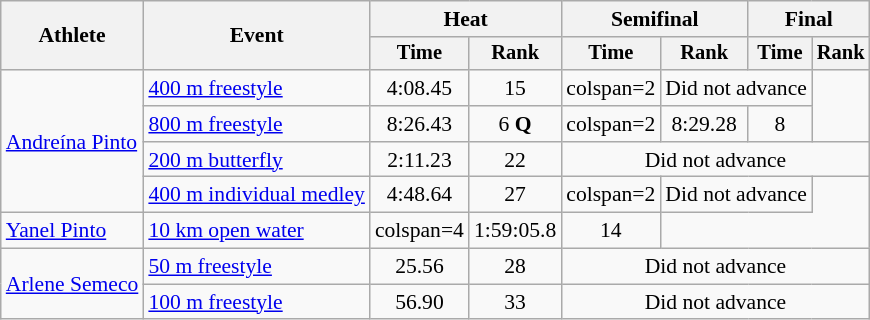<table class=wikitable style="font-size:90%">
<tr>
<th rowspan="2">Athlete</th>
<th rowspan="2">Event</th>
<th colspan="2">Heat</th>
<th colspan="2">Semifinal</th>
<th colspan="2">Final</th>
</tr>
<tr style="font-size:95%">
<th>Time</th>
<th>Rank</th>
<th>Time</th>
<th>Rank</th>
<th>Time</th>
<th>Rank</th>
</tr>
<tr align=center>
<td align=left rowspan=4><a href='#'>Andreína Pinto</a></td>
<td align=left><a href='#'>400 m freestyle</a></td>
<td>4:08.45</td>
<td>15</td>
<td>colspan=2 </td>
<td colspan=2>Did not advance</td>
</tr>
<tr align=center>
<td align=left><a href='#'>800 m freestyle</a></td>
<td>8:26.43</td>
<td>6 <strong>Q</strong></td>
<td>colspan=2 </td>
<td>8:29.28</td>
<td>8</td>
</tr>
<tr align=center>
<td align=left><a href='#'>200 m butterfly</a></td>
<td>2:11.23</td>
<td>22</td>
<td colspan=4>Did not advance</td>
</tr>
<tr align=center>
<td align=left><a href='#'>400 m individual medley</a></td>
<td>4:48.64</td>
<td>27</td>
<td>colspan=2 </td>
<td colspan=2>Did not advance</td>
</tr>
<tr align=center>
<td align=left><a href='#'>Yanel Pinto</a></td>
<td align=left><a href='#'>10 km open water</a></td>
<td>colspan=4 </td>
<td>1:59:05.8</td>
<td>14</td>
</tr>
<tr align=center>
<td align=left rowspan=2><a href='#'>Arlene Semeco</a></td>
<td align=left><a href='#'>50 m freestyle</a></td>
<td>25.56</td>
<td>28</td>
<td colspan=4>Did not advance</td>
</tr>
<tr align=center>
<td align=left><a href='#'>100 m freestyle</a></td>
<td>56.90</td>
<td>33</td>
<td colspan=4>Did not advance</td>
</tr>
</table>
